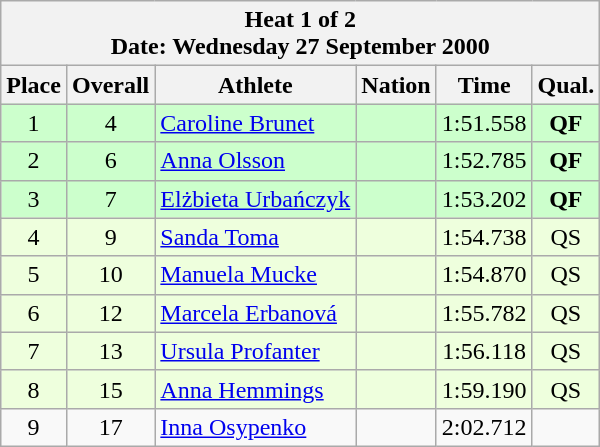<table class="wikitable sortable">
<tr>
<th colspan=6>Heat 1 of 2 <br> Date: Wednesday 27 September 2000</th>
</tr>
<tr>
<th rowspan=1>Place</th>
<th rowspan=1>Overall</th>
<th rowspan=1>Athlete</th>
<th rowspan=1>Nation</th>
<th rowspan=1>Time</th>
<th rowspan=1>Qual.</th>
</tr>
<tr bgcolor = "ccffcc">
<td align="center">1</td>
<td align="center">4</td>
<td align="left"><a href='#'>Caroline Brunet</a></td>
<td align="left"></td>
<td align="center">1:51.558</td>
<td align="center"><strong>QF</strong></td>
</tr>
<tr bgcolor = "ccffcc">
<td align="center">2</td>
<td align="center">6</td>
<td align="left"><a href='#'>Anna Olsson</a></td>
<td align="left"></td>
<td align="center">1:52.785</td>
<td align="center"><strong>QF</strong></td>
</tr>
<tr bgcolor = "ccffcc">
<td align="center">3</td>
<td align="center">7</td>
<td align="left"><a href='#'>Elżbieta Urbańczyk</a></td>
<td align="left"></td>
<td align="center">1:53.202</td>
<td align="center"><strong>QF</strong></td>
</tr>
<tr bgcolor = "eeffdd">
<td align="center">4</td>
<td align="center">9</td>
<td align="left"><a href='#'>Sanda Toma</a></td>
<td align="left"></td>
<td align="center">1:54.738</td>
<td align="center">QS</td>
</tr>
<tr bgcolor = "eeffdd">
<td align="center">5</td>
<td align="center">10</td>
<td align="left"><a href='#'>Manuela Mucke</a></td>
<td align="left"></td>
<td align="center">1:54.870</td>
<td align="center">QS</td>
</tr>
<tr bgcolor = "eeffdd">
<td align="center">6</td>
<td align="center">12</td>
<td align="left"><a href='#'>Marcela Erbanová</a></td>
<td align="left"></td>
<td align="center">1:55.782</td>
<td align="center">QS</td>
</tr>
<tr bgcolor = "eeffdd">
<td align="center">7</td>
<td align="center">13</td>
<td align="left"><a href='#'>Ursula Profanter</a></td>
<td align="left"></td>
<td align="center">1:56.118</td>
<td align="center">QS</td>
</tr>
<tr bgcolor = "eeffdd">
<td align="center">8</td>
<td align="center">15</td>
<td align="left"><a href='#'>Anna Hemmings</a></td>
<td align="left"></td>
<td align="center">1:59.190</td>
<td align="center">QS</td>
</tr>
<tr>
<td align="center">9</td>
<td align="center">17</td>
<td align="left"><a href='#'>Inna Osypenko</a></td>
<td align="left"></td>
<td align="center">2:02.712</td>
<td align="center"></td>
</tr>
</table>
